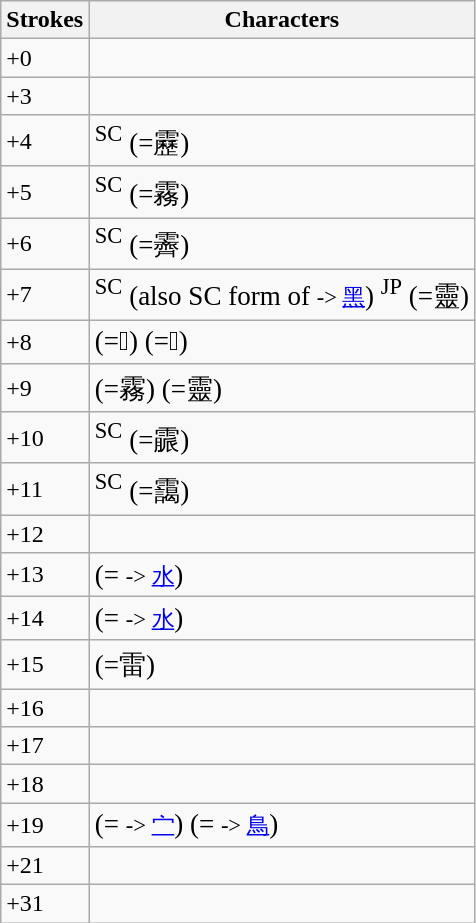<table class="wikitable">
<tr>
<th>Strokes</th>
<th>Characters</th>
</tr>
<tr>
<td>+0</td>
<td style="font-size: large;"></td>
</tr>
<tr>
<td>+3</td>
<td style="font-size: large;">  </td>
</tr>
<tr>
<td>+4</td>
<td style="font-size: large;">       <sup>SC</sup> (=靂)</td>
</tr>
<tr>
<td>+5</td>
<td style="font-size: large;">          <sup>SC</sup> (=霧)</td>
</tr>
<tr>
<td>+6</td>
<td style="font-size: large;">  <sup>SC</sup> (=霽)</td>
</tr>
<tr>
<td>+7</td>
<td style="font-size: large;">       <sup>SC</sup> (also SC form of  <small>-> <a href='#'>黑</a></small>) <sup>JP</sup> (=靈)</td>
</tr>
<tr>
<td>+8</td>
<td style="font-size: large;">        (=𩃬)      (=零)</td>
</tr>
<tr>
<td>+9</td>
<td style="font-size: large;">   (=霧)  (=靈)     </td>
</tr>
<tr>
<td>+10</td>
<td style="font-size: large;"><sup>SC</sup> (=霢)    </td>
</tr>
<tr>
<td>+11</td>
<td style="font-size: large;">       <sup>SC</sup> (=靄)</td>
</tr>
<tr>
<td>+12</td>
<td style="font-size: large;">      </td>
</tr>
<tr>
<td>+13</td>
<td style="font-size: large;">      (= <small>-> <a href='#'>水</a></small>) </td>
</tr>
<tr>
<td>+14</td>
<td style="font-size: large;">     (= <small>-> <a href='#'>水</a></small>)</td>
</tr>
<tr>
<td>+15</td>
<td style="font-size: large;"> (=雷)</td>
</tr>
<tr>
<td>+16</td>
<td style="font-size: large;">      </td>
</tr>
<tr>
<td>+17</td>
<td style="font-size: large;"></td>
</tr>
<tr>
<td>+18</td>
<td style="font-size: large;"></td>
</tr>
<tr>
<td>+19</td>
<td style="font-size: large;">  (= <small>-> <a href='#'>宀</a></small>)  (= <small>-> <a href='#'>鳥</a></small>) </td>
</tr>
<tr>
<td>+21</td>
<td style="font-size: large;"></td>
</tr>
<tr>
<td>+31</td>
<td style="font-size: large;"></td>
</tr>
</table>
